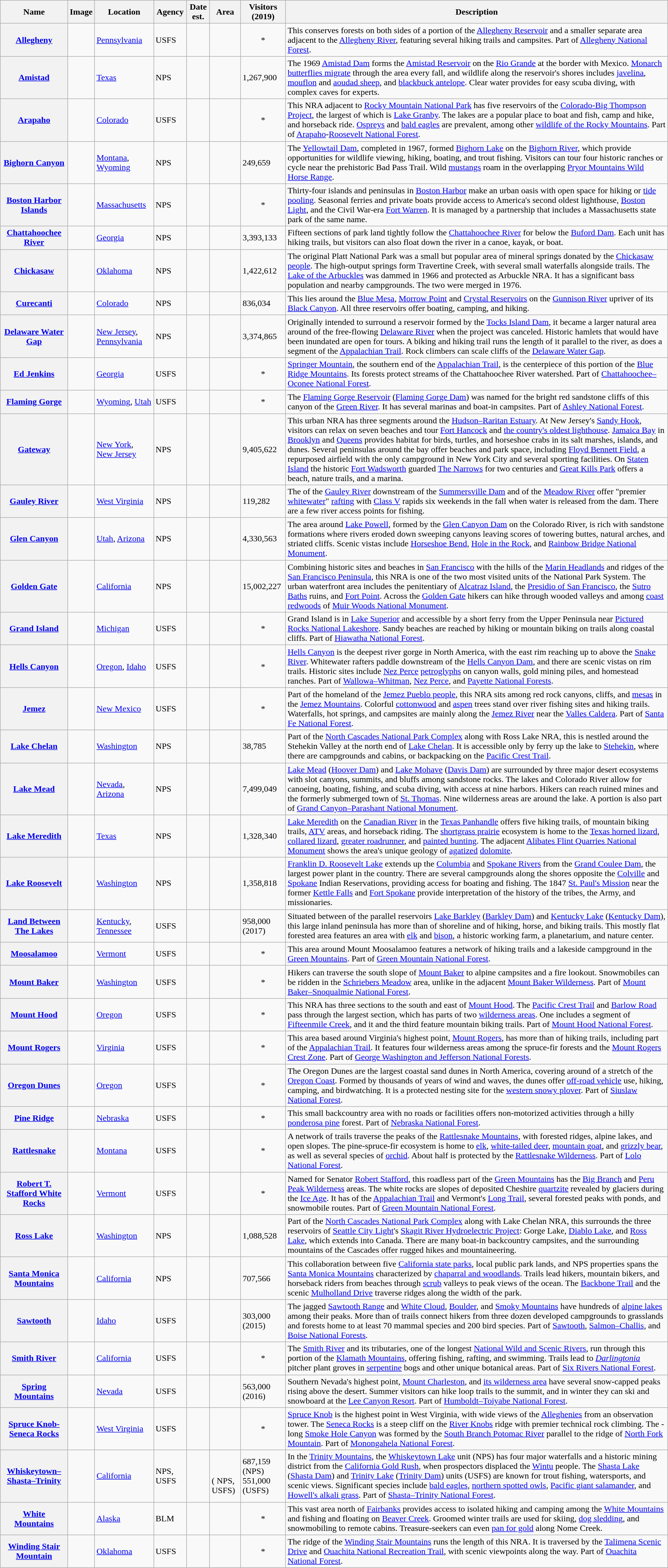<table class="wikitable sortable">
<tr>
<th scope="col">Name</th>
<th scope="col" class="unsortable">Image</th>
<th scope="col">Location</th>
<th scope="col">Agency</th>
<th scope="col">Date est.</th>
<th scope="col">Area</th>
<th scope="col" data-sort-type:"number">Visitors (2019)</th>
<th scope="col" class="unsortable">Description</th>
</tr>
<tr>
<th scope="row"><a href='#'>Allegheny</a></th>
<td></td>
<td><a href='#'>Pennsylvania</a><br><small></small></td>
<td>USFS</td>
<td></td>
<td></td>
<td data-sort-value="0" style="text-align:center">*</td>
<td>This conserves forests on both sides of a portion of the <a href='#'>Allegheny Reservoir</a> and a smaller separate area adjacent to the <a href='#'>Allegheny River</a>, featuring several hiking trails and campsites. Part of <a href='#'>Allegheny National Forest</a>.</td>
</tr>
<tr>
<th scope="row"><a href='#'>Amistad</a></th>
<td></td>
<td><a href='#'>Texas</a><br><small></small></td>
<td>NPS</td>
<td></td>
<td></td>
<td>1,267,900</td>
<td>The 1969 <a href='#'>Amistad Dam</a> forms the <a href='#'>Amistad Reservoir</a> on the <a href='#'>Rio Grande</a> at the border with Mexico. <a href='#'>Monarch butterflies migrate</a> through the area every fall, and wildlife along the reservoir's shores includes <a href='#'>javelina</a>, <a href='#'>mouflon</a> and <a href='#'>aoudad sheep</a>, and <a href='#'>blackbuck antelope</a>. Clear water provides for easy scuba diving, with complex caves for experts.</td>
</tr>
<tr>
<th scope="row"><a href='#'>Arapaho</a></th>
<td></td>
<td><a href='#'>Colorado</a><br><small></small></td>
<td>USFS</td>
<td></td>
<td></td>
<td data-sort-value="0" style="text-align:center">*</td>
<td>This NRA adjacent to <a href='#'>Rocky Mountain National Park</a> has five reservoirs of the <a href='#'>Colorado-Big Thompson Project</a>, the largest of which is <a href='#'>Lake Granby</a>. The lakes are a popular place to boat and fish, camp and hike, and horseback ride. <a href='#'>Ospreys</a> and <a href='#'>bald eagles</a> are prevalent, among other <a href='#'>wildlife of the Rocky Mountains</a>. Part of <a href='#'>Arapaho</a>-<a href='#'>Roosevelt National Forest</a>.</td>
</tr>
<tr>
<th scope="row"><a href='#'>Bighorn Canyon</a></th>
<td></td>
<td><a href='#'>Montana</a>, <a href='#'>Wyoming</a><br><small></small></td>
<td>NPS</td>
<td></td>
<td></td>
<td>249,659</td>
<td>The <a href='#'>Yellowtail Dam</a>, completed in 1967, formed <a href='#'>Bighorn Lake</a> on the <a href='#'>Bighorn River</a>, which provide opportunities for wildlife viewing, hiking, boating, and trout fishing. Visitors can tour four historic ranches or cycle near the prehistoric Bad Pass Trail. Wild <a href='#'>mustangs</a> roam in the overlapping <a href='#'>Pryor Mountains Wild Horse Range</a>.</td>
</tr>
<tr>
<th scope="row"><a href='#'>Boston Harbor Islands</a></th>
<td></td>
<td><a href='#'>Massachusetts</a><br><small></small></td>
<td>NPS</td>
<td></td>
<td></td>
<td data-sort-value="0" style="text-align:center">*</td>
<td>Thirty-four islands and peninsulas in <a href='#'>Boston Harbor</a> make an urban oasis with open space for hiking or <a href='#'>tide pooling</a>. Seasonal ferries and private boats provide access to America's second oldest lighthouse, <a href='#'>Boston Light</a>, and the Civil War-era <a href='#'>Fort Warren</a>. It is managed by a partnership that includes a Massachusetts state park of the same name.</td>
</tr>
<tr>
<th scope="row"><a href='#'>Chattahoochee River</a></th>
<td></td>
<td><a href='#'>Georgia</a><br><small></small></td>
<td>NPS</td>
<td></td>
<td></td>
<td>3,393,133</td>
<td>Fifteen sections of park land tightly follow the <a href='#'>Chattahoochee River</a> for  below the <a href='#'>Buford Dam</a>. Each unit has hiking trails, but visitors can also float down the river in a canoe, kayak, or boat.</td>
</tr>
<tr>
<th scope="row"><a href='#'>Chickasaw</a></th>
<td></td>
<td><a href='#'>Oklahoma</a><br><small></small></td>
<td>NPS</td>
<td></td>
<td></td>
<td>1,422,612</td>
<td>The original Platt National Park was a small but popular area of mineral springs donated by the <a href='#'>Chickasaw people</a>. The high-output springs form Travertine Creek, with several small waterfalls alongside trails. The <a href='#'>Lake of the Arbuckles</a> was dammed in 1966 and protected as Arbuckle NRA. It has a significant bass population and nearby campgrounds. The two were merged in 1976.</td>
</tr>
<tr>
<th scope="row"><a href='#'>Curecanti</a></th>
<td></td>
<td><a href='#'>Colorado</a><br><small></small></td>
<td>NPS</td>
<td></td>
<td></td>
<td>836,034</td>
<td>This lies around the <a href='#'>Blue Mesa</a>, <a href='#'>Morrow Point</a> and <a href='#'>Crystal Reservoirs</a> on the <a href='#'>Gunnison River</a> upriver of its <a href='#'>Black Canyon</a>. All three reservoirs offer boating, camping, and hiking.</td>
</tr>
<tr>
<th scope="row"><a href='#'>Delaware Water Gap</a></th>
<td></td>
<td><a href='#'>New Jersey</a>, <a href='#'>Pennsylvania</a><br><small></small></td>
<td>NPS</td>
<td></td>
<td></td>
<td>3,374,865</td>
<td>Originally intended to surround a reservoir formed by the <a href='#'>Tocks Island Dam</a>, it became a larger natural area around  of the free-flowing <a href='#'>Delaware River</a> when the project was canceled. Historic hamlets that would have been inundated are open for tours. A biking and hiking trail runs the length of it parallel to the river, as does a segment of the <a href='#'>Appalachian Trail</a>. Rock climbers can scale cliffs of the <a href='#'>Delaware Water Gap</a>.</td>
</tr>
<tr>
<th scope="row"><a href='#'>Ed Jenkins</a></th>
<td></td>
<td><a href='#'>Georgia</a><br><small></small></td>
<td>USFS</td>
<td></td>
<td></td>
<td data-sort-value="0" style="text-align:center">*</td>
<td><a href='#'>Springer Mountain</a>, the southern end of the <a href='#'>Appalachian Trail</a>, is the centerpiece of this portion of the <a href='#'>Blue Ridge Mountains</a>. Its forests protect streams of the Chattahoochee River watershed. Part of <a href='#'>Chattahoochee–Oconee National Forest</a>.</td>
</tr>
<tr>
<th scope="row"><a href='#'>Flaming Gorge</a></th>
<td></td>
<td><a href='#'>Wyoming</a>, <a href='#'>Utah</a><br><small></small></td>
<td>USFS</td>
<td></td>
<td></td>
<td data-sort-value="0" style="text-align:center">*</td>
<td>The <a href='#'>Flaming Gorge Reservoir</a> (<a href='#'>Flaming Gorge Dam</a>) was named for the bright red sandstone cliffs of this canyon of the <a href='#'>Green River</a>. It has several marinas and boat-in campsites. Part of <a href='#'>Ashley National Forest</a>.</td>
</tr>
<tr>
<th scope="row"><a href='#'>Gateway</a></th>
<td></td>
<td><a href='#'>New York</a>, <a href='#'>New Jersey</a><br><small></small></td>
<td>NPS</td>
<td></td>
<td></td>
<td>9,405,622</td>
<td>This urban NRA has three segments around the <a href='#'>Hudson–Raritan Estuary</a>. At New Jersey's <a href='#'>Sandy Hook</a>, visitors can relax on seven beaches and tour <a href='#'>Fort Hancock</a> and <a href='#'>the country's oldest lighthouse</a>. <a href='#'>Jamaica Bay</a> in <a href='#'>Brooklyn</a> and <a href='#'>Queens</a> provides habitat for birds, turtles, and horseshoe crabs in its salt marshes, islands, and dunes. Several peninsulas around the bay offer beaches and park space, including <a href='#'>Floyd Bennett Field</a>, a repurposed airfield with the only campground in New York City and several sporting facilities. On <a href='#'>Staten Island</a> the historic <a href='#'>Fort Wadsworth</a> guarded <a href='#'>The Narrows</a> for two centuries and <a href='#'>Great Kills Park</a> offers a beach, nature trails, and a marina.</td>
</tr>
<tr>
<th scope="row"><a href='#'>Gauley River</a></th>
<td></td>
<td><a href='#'>West Virginia</a><br><small></small></td>
<td>NPS</td>
<td></td>
<td></td>
<td>119,282</td>
<td>The  of the <a href='#'>Gauley River</a> downstream of the <a href='#'>Summersville Dam</a> and  of the <a href='#'>Meadow River</a> offer "premier <a href='#'>whitewater</a>" <a href='#'>rafting</a> with <a href='#'>Class V</a> rapids six weekends in the fall when water is released from the dam. There are a few river access points for fishing.</td>
</tr>
<tr>
<th scope="row"><a href='#'>Glen Canyon</a></th>
<td></td>
<td><a href='#'>Utah</a>, <a href='#'>Arizona</a><br><small></small></td>
<td>NPS</td>
<td></td>
<td></td>
<td>4,330,563</td>
<td>The area around <a href='#'>Lake Powell</a>, formed by the <a href='#'>Glen Canyon Dam</a> on the Colorado River, is rich with sandstone formations where rivers eroded down sweeping canyons leaving scores of towering buttes, natural arches, and striated cliffs. Scenic vistas include <a href='#'>Horseshoe Bend</a>, <a href='#'>Hole in the Rock</a>, and <a href='#'>Rainbow Bridge National Monument</a>.</td>
</tr>
<tr>
<th scope="row"><a href='#'>Golden Gate</a></th>
<td></td>
<td><a href='#'>California</a><br><small></small></td>
<td>NPS</td>
<td></td>
<td></td>
<td>15,002,227</td>
<td>Combining historic sites and beaches in <a href='#'>San Francisco</a> with the hills of the <a href='#'>Marin Headlands</a> and ridges of the <a href='#'>San Francisco Peninsula</a>, this NRA is one of the two most visited units of the National Park System. The urban waterfront area includes the penitentiary of <a href='#'>Alcatraz Island</a>, the <a href='#'>Presidio of San Francisco</a>, the <a href='#'>Sutro Baths</a> ruins, and <a href='#'>Fort Point</a>. Across the <a href='#'>Golden Gate</a> hikers can hike through wooded valleys and among <a href='#'>coast redwoods</a> of <a href='#'>Muir Woods National Monument</a>.</td>
</tr>
<tr>
<th scope="row"><a href='#'>Grand Island</a></th>
<td></td>
<td><a href='#'>Michigan</a><br><small></small></td>
<td>USFS</td>
<td></td>
<td></td>
<td data-sort-value="0" style="text-align:center">*</td>
<td>Grand Island is in <a href='#'>Lake Superior</a> and accessible by a short ferry from the Upper Peninsula near <a href='#'>Pictured Rocks National Lakeshore</a>. Sandy beaches are reached by hiking or mountain biking on trails along coastal cliffs. Part of <a href='#'>Hiawatha National Forest</a>.</td>
</tr>
<tr>
<th scope="row"><a href='#'>Hells Canyon</a></th>
<td></td>
<td><a href='#'>Oregon</a>, <a href='#'>Idaho</a><br><small></small></td>
<td>USFS</td>
<td></td>
<td></td>
<td data-sort-value="0" style="text-align:center">*</td>
<td><a href='#'>Hells Canyon</a> is the deepest river gorge in North America, with the east rim reaching up to  above the <a href='#'>Snake River</a>. Whitewater rafters paddle downstream of the <a href='#'>Hells Canyon Dam</a>, and there are scenic vistas on rim trails. Historic sites include <a href='#'>Nez Perce</a> <a href='#'>petroglyphs</a> on canyon walls, gold mining piles, and homestead ranches. Part of <a href='#'>Wallowa–Whitman</a>, <a href='#'>Nez Perce</a>, and <a href='#'>Payette National Forests</a>.</td>
</tr>
<tr>
<th scope="row"><a href='#'>Jemez</a></th>
<td></td>
<td><a href='#'>New Mexico</a><br><small></small></td>
<td>USFS</td>
<td></td>
<td></td>
<td data-sort-value="0" style="text-align:center">*</td>
<td>Part of the homeland of the <a href='#'>Jemez Pueblo people</a>, this NRA sits among red rock canyons, cliffs, and <a href='#'>mesas</a> in the <a href='#'>Jemez Mountains</a>. Colorful <a href='#'>cottonwood</a> and <a href='#'>aspen</a> trees stand over river fishing sites and hiking trails. Waterfalls, hot springs, and campsites are mainly along the <a href='#'>Jemez River</a> near the <a href='#'>Valles Caldera</a>. Part of <a href='#'>Santa Fe National Forest</a>.</td>
</tr>
<tr>
<th scope="row"><a href='#'>Lake Chelan</a></th>
<td></td>
<td><a href='#'>Washington</a><br><small></small></td>
<td>NPS</td>
<td></td>
<td></td>
<td>38,785</td>
<td>Part of the <a href='#'>North Cascades National Park Complex</a> along with Ross Lake NRA, this is nestled around the Stehekin Valley at the north end of <a href='#'>Lake Chelan</a>. It is accessible only by ferry up the lake to <a href='#'>Stehekin</a>, where there are campgrounds and cabins, or backpacking on the <a href='#'>Pacific Crest Trail</a>.</td>
</tr>
<tr>
<th scope="row"><a href='#'>Lake Mead</a></th>
<td></td>
<td><a href='#'>Nevada</a>, <a href='#'>Arizona</a><br><small></small></td>
<td>NPS</td>
<td></td>
<td></td>
<td>7,499,049</td>
<td><a href='#'>Lake Mead</a> (<a href='#'>Hoover Dam</a>) and <a href='#'>Lake Mohave</a> (<a href='#'>Davis Dam</a>) are surrounded by three major desert ecosystems with slot canyons, summits, and bluffs among sandstone rocks. The lakes and Colorado River allow for canoeing, boating, fishing, and scuba diving, with access at nine harbors. Hikers can reach ruined mines and the formerly submerged town of <a href='#'>St. Thomas</a>. Nine wilderness areas are around the lake. A portion is also part of <a href='#'>Grand Canyon–Parashant National Monument</a>.</td>
</tr>
<tr>
<th scope="row"><a href='#'>Lake Meredith</a></th>
<td></td>
<td><a href='#'>Texas</a><br><small></small></td>
<td>NPS</td>
<td></td>
<td></td>
<td>1,328,340</td>
<td><a href='#'>Lake Meredith</a> on the <a href='#'>Canadian River</a> in the <a href='#'>Texas Panhandle</a> offers five hiking trails,  of mountain biking trails, <a href='#'>ATV</a> areas, and horseback riding. The <a href='#'>shortgrass prairie</a> ecosystem is home to the <a href='#'>Texas horned lizard</a>, <a href='#'>collared lizard</a>, <a href='#'>greater roadrunner</a>, and <a href='#'>painted bunting</a>. The adjacent <a href='#'>Alibates Flint Quarries National Monument</a> shows the area's unique geology of <a href='#'>agatized</a> <a href='#'>dolomite</a>.</td>
</tr>
<tr>
<th scope="row"><a href='#'>Lake Roosevelt</a></th>
<td></td>
<td><a href='#'>Washington</a><br><small></small></td>
<td>NPS</td>
<td></td>
<td></td>
<td>1,358,818</td>
<td><a href='#'>Franklin D. Roosevelt Lake</a> extends  up the <a href='#'>Columbia</a> and <a href='#'>Spokane Rivers</a> from the <a href='#'>Grand Coulee Dam</a>, the largest power plant in the country. There are several campgrounds along the shores opposite the <a href='#'>Colville</a> and <a href='#'>Spokane</a> Indian Reservations, providing access for boating and fishing. The 1847 <a href='#'>St. Paul's Mission</a> near the former <a href='#'>Kettle Falls</a> and <a href='#'>Fort Spokane</a> provide interpretation of the history of the tribes, the Army, and missionaries.</td>
</tr>
<tr>
<th scope="row"><a href='#'>Land Between The Lakes</a></th>
<td></td>
<td><a href='#'>Kentucky</a>, <a href='#'>Tennessee</a><br><small></small></td>
<td>USFS</td>
<td></td>
<td></td>
<td>958,000 (2017)</td>
<td>Situated between  of the parallel reservoirs <a href='#'>Lake Barkley</a> (<a href='#'>Barkley Dam</a>) and <a href='#'>Kentucky Lake</a> (<a href='#'>Kentucky Dam</a>), this large inland peninsula has more than  of shoreline and  of hiking, horse, and biking trails. This mostly flat forested area features an area with <a href='#'>elk</a> and <a href='#'>bison</a>, a historic working farm, a planetarium, and nature center.</td>
</tr>
<tr>
<th scope="row"><a href='#'>Moosalamoo</a></th>
<td></td>
<td><a href='#'>Vermont</a><br><small></small></td>
<td>USFS</td>
<td></td>
<td></td>
<td data-sort-value="0" style="text-align:center">*</td>
<td>This area around Mount Moosalamoo features a network of hiking trails and  a lakeside campground in the <a href='#'>Green Mountains</a>. Part of <a href='#'>Green Mountain National Forest</a>.</td>
</tr>
<tr>
<th scope="row"><a href='#'>Mount Baker</a></th>
<td></td>
<td><a href='#'>Washington</a><br><small></small></td>
<td>USFS</td>
<td></td>
<td></td>
<td data-sort-value="0" style="text-align:center">*</td>
<td>Hikers can traverse the south slope of <a href='#'>Mount Baker</a> to alpine campsites and a fire lookout. Snowmobiles can be ridden in the <a href='#'>Schriebers Meadow</a> area, unlike in the adjacent <a href='#'>Mount Baker Wilderness</a>. Part of <a href='#'>Mount Baker–Snoqualmie National Forest</a>.</td>
</tr>
<tr>
<th scope="row"><a href='#'>Mount Hood</a></th>
<td></td>
<td><a href='#'>Oregon</a><br><small></small></td>
<td>USFS</td>
<td></td>
<td></td>
<td data-sort-value="0" style="text-align:center">*</td>
<td>This NRA has three sections to the south and east of <a href='#'>Mount Hood</a>. The <a href='#'>Pacific Crest Trail</a> and <a href='#'>Barlow Road</a> pass through the largest section, which has parts of two <a href='#'>wilderness areas</a>. One includes a segment of <a href='#'>Fifteenmile Creek</a>, and it and the third feature mountain biking trails. Part of <a href='#'>Mount Hood National Forest</a>.</td>
</tr>
<tr>
<th scope="row"><a href='#'>Mount Rogers</a></th>
<td></td>
<td><a href='#'>Virginia</a><br><small></small></td>
<td>USFS</td>
<td></td>
<td></td>
<td data-sort-value="0" style="text-align:center">*</td>
<td>This area based around Virginia's highest point, <a href='#'>Mount Rogers</a>, has more than  of hiking trails, including part of the <a href='#'>Appalachian Trail</a>. It features four wilderness areas among the spruce-fir forests and the <a href='#'>Mount Rogers Crest Zone</a>. Part of <a href='#'>George Washington and Jefferson National Forests</a>.</td>
</tr>
<tr>
<th scope="row"><a href='#'>Oregon Dunes</a></th>
<td></td>
<td><a href='#'>Oregon</a><br><small></small></td>
<td>USFS</td>
<td></td>
<td></td>
<td data-sort-value="0" style="text-align:center">*</td>
<td>The Oregon Dunes are the largest coastal sand dunes in North America, covering around  of a  stretch of the <a href='#'>Oregon Coast</a>. Formed by thousands of years of wind and waves, the dunes offer <a href='#'>off-road vehicle</a> use, hiking, camping, and birdwatching. It is a protected nesting site for the <a href='#'>western snowy plover</a>. Part of <a href='#'>Siuslaw National Forest</a>.</td>
</tr>
<tr>
<th scope="row"><a href='#'>Pine Ridge</a></th>
<td></td>
<td><a href='#'>Nebraska</a><br><small></small></td>
<td>USFS</td>
<td></td>
<td></td>
<td data-sort-value="0" style="text-align:center">*</td>
<td>This small backcountry area with no roads or facilities offers non-motorized activities through a hilly <a href='#'>ponderosa pine</a> forest. Part of <a href='#'>Nebraska National Forest</a>.</td>
</tr>
<tr>
<th scope="row"><a href='#'>Rattlesnake</a></th>
<td></td>
<td><a href='#'>Montana</a><br><small></small></td>
<td>USFS</td>
<td></td>
<td></td>
<td data-sort-value="0" style="text-align:center">*</td>
<td>A network of trails traverse the peaks of the <a href='#'>Rattlesnake Mountains</a>, with forested ridges, alpine lakes, and open slopes. The pine-spruce-fir ecosystem is home to <a href='#'>elk</a>, <a href='#'>white-tailed deer</a>, <a href='#'>mountain goat</a>, and <a href='#'>grizzly bear</a>, as well as several species of <a href='#'>orchid</a>. About half is protected by the <a href='#'>Rattlesnake Wilderness</a>. Part of <a href='#'>Lolo National Forest</a>.</td>
</tr>
<tr>
<th scope="row"><a href='#'>Robert T. Stafford White Rocks</a></th>
<td></td>
<td><a href='#'>Vermont</a><br><small></small></td>
<td>USFS</td>
<td></td>
<td></td>
<td data-sort-value="0" style="text-align:center">*</td>
<td>Named for Senator <a href='#'>Robert Stafford</a>, this roadless part of the <a href='#'>Green Mountains</a> has the <a href='#'>Big Branch</a> and <a href='#'>Peru Peak Wilderness</a> areas. The white rocks are slopes of deposited Cheshire <a href='#'>quartzite</a> revealed by glaciers during the <a href='#'>Ice Age</a>. It has  of the <a href='#'>Appalachian Trail</a> and Vermont's <a href='#'>Long Trail</a>, several forested peaks with ponds, and snowmobile routes. Part of <a href='#'>Green Mountain National Forest</a>.</td>
</tr>
<tr>
<th scope="row"><a href='#'>Ross Lake</a></th>
<td></td>
<td><a href='#'>Washington</a><br><small></small></td>
<td>NPS</td>
<td></td>
<td></td>
<td>1,088,528</td>
<td>Part of the <a href='#'>North Cascades National Park Complex</a> along with Lake Chelan NRA, this surrounds the three reservoirs of <a href='#'>Seattle City Light</a>'s <a href='#'>Skagit River Hydroelectric Project</a>: Gorge Lake, <a href='#'>Diablo Lake</a>, and <a href='#'>Ross Lake</a>, which extends into Canada. There are many boat-in backcountry campsites, and the surrounding mountains of the Cascades offer rugged hikes and mountaineering.</td>
</tr>
<tr>
<th scope="row"><a href='#'>Santa Monica Mountains</a></th>
<td></td>
<td><a href='#'>California</a><br><small></small></td>
<td>NPS</td>
<td></td>
<td></td>
<td>707,566</td>
<td>This collaboration between five <a href='#'>California state parks</a>, local public park lands, and NPS properties spans the <a href='#'>Santa Monica Mountains</a> characterized by <a href='#'>chaparral and woodlands</a>. Trails lead hikers, mountain bikers, and horseback riders from beaches through <a href='#'>scrub</a> valleys to peak views of the ocean. The  <a href='#'>Backbone Trail</a> and the scenic <a href='#'>Mulholland Drive</a> traverse ridges along the width of the park.</td>
</tr>
<tr>
<th scope="row"><a href='#'>Sawtooth</a></th>
<td></td>
<td><a href='#'>Idaho</a><br><small></small></td>
<td>USFS</td>
<td></td>
<td></td>
<td>303,000 (2015)</td>
<td>The jagged <a href='#'>Sawtooth Range</a> and <a href='#'>White Cloud</a>, <a href='#'>Boulder</a>, and <a href='#'>Smoky Mountains</a> have hundreds of <a href='#'>alpine lakes</a> among their peaks. More than  of trails connect hikers from three dozen developed campgrounds to grasslands and forests home to at least 70 mammal species and 200 bird species. Part of <a href='#'>Sawtooth</a>, <a href='#'>Salmon–Challis</a>, and <a href='#'>Boise National Forests</a>.</td>
</tr>
<tr>
<th scope="row"><a href='#'>Smith River</a></th>
<td></td>
<td><a href='#'>California</a><br><small></small></td>
<td>USFS</td>
<td></td>
<td></td>
<td data-sort-value="0" style="text-align:center">*</td>
<td>The <a href='#'>Smith River</a> and its tributaries, one of the longest <a href='#'>National Wild and Scenic Rivers</a>, run through this portion of the <a href='#'>Klamath Mountains</a>, offering fishing, rafting, and swimming. Trails lead to <a href='#'><em>Darlingtonia</em></a> pitcher plant groves in <a href='#'>serpentine</a> bogs and other unique botanical areas. Part of <a href='#'>Six Rivers National Forest</a>.</td>
</tr>
<tr>
<th scope="row"><a href='#'>Spring Mountains</a></th>
<td></td>
<td><a href='#'>Nevada</a><br><small></small></td>
<td>USFS</td>
<td></td>
<td></td>
<td>563,000 (2016)</td>
<td>Southern Nevada's highest point, <a href='#'>Mount Charleston</a>, and <a href='#'>its wilderness area</a> have several snow-capped peaks rising above the desert. Summer visitors can hike loop trails to the summit, and in winter they can ski and snowboard at the <a href='#'>Lee Canyon Resort</a>. Part of <a href='#'>Humboldt–Toiyabe National Forest</a>.</td>
</tr>
<tr>
<th scope="row"><a href='#'>Spruce Knob-Seneca Rocks</a></th>
<td></td>
<td><a href='#'>West Virginia</a><br><small></small></td>
<td>USFS</td>
<td></td>
<td></td>
<td data-sort-value="0" style="text-align:center">*</td>
<td><a href='#'>Spruce Knob</a> is the highest point in West Virginia, with wide views of the <a href='#'>Alleghenies</a> from an observation tower. The <a href='#'>Seneca Rocks</a> is a steep cliff on the <a href='#'>River Knobs</a> ridge with premier technical rock climbing. The -long <a href='#'>Smoke Hole Canyon</a> was formed by the <a href='#'>South Branch Potomac River</a> parallel to the ridge of <a href='#'>North Fork Mountain</a>. Part of <a href='#'>Monongahela National Forest</a>.</td>
</tr>
<tr>
<th scope="row"><a href='#'>Whiskeytown–Shasta–Trinity</a></th>
<td></td>
<td><a href='#'>California</a><br><small></small></td>
<td>NPS, USFS</td>
<td></td>
<td><br><br>( NPS,  USFS)</td>
<td>687,159 (NPS)<br>551,000 (USFS)</td>
<td>In the <a href='#'>Trinity Mountains</a>, the <a href='#'>Whiskeytown Lake</a> unit (NPS) has four major waterfalls and a historic mining district from the <a href='#'>California Gold Rush</a>, when prospectors displaced the <a href='#'>Wintu</a> people. The <a href='#'>Shasta Lake</a> (<a href='#'>Shasta Dam</a>) and <a href='#'>Trinity Lake</a> (<a href='#'>Trinity Dam</a>) units (USFS) are known for trout fishing, watersports, and scenic views. Significant species include <a href='#'>bald eagles</a>, <a href='#'>northern spotted owls</a>, <a href='#'>Pacific giant salamander</a>, and <a href='#'>Howell's alkali grass</a>. Part of <a href='#'>Shasta–Trinity National Forest</a>.</td>
</tr>
<tr>
<th scope="row"><a href='#'>White Mountains</a></th>
<td></td>
<td><a href='#'>Alaska</a><br><small></small></td>
<td>BLM</td>
<td></td>
<td></td>
<td data-sort-value="0" style="text-align:center">*</td>
<td>This vast area north of <a href='#'>Fairbanks</a> provides access to isolated hiking and camping among the <a href='#'>White Mountains</a> and fishing and floating on <a href='#'>Beaver Creek</a>. Groomed winter trails are used for skiing, <a href='#'>dog sledding</a>, and snowmobiling to remote cabins. Treasure-seekers can even <a href='#'>pan for gold</a> along Nome Creek.</td>
</tr>
<tr>
<th scope="row"><a href='#'>Winding Stair Mountain</a></th>
<td></td>
<td><a href='#'>Oklahoma</a><br><small></small></td>
<td>USFS</td>
<td></td>
<td></td>
<td data-sort-value="0" style="text-align:center">*</td>
<td>The ridge of the <a href='#'>Winding Stair Mountains</a> runs the length of this NRA. It is traversed by the <a href='#'>Talimena Scenic Drive</a> and <a href='#'>Ouachita National Recreation Trail</a>, with scenic viewpoints along the way. Part of <a href='#'>Ouachita National Forest</a>.</td>
</tr>
</table>
